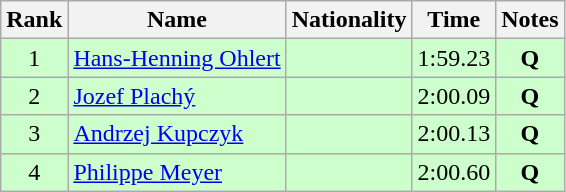<table class="wikitable sortable" style="text-align:center">
<tr>
<th>Rank</th>
<th>Name</th>
<th>Nationality</th>
<th>Time</th>
<th>Notes</th>
</tr>
<tr bgcolor=ccffcc>
<td>1</td>
<td align=left><a href='#'>Hans-Henning Ohlert</a></td>
<td align=left></td>
<td>1:59.23</td>
<td><strong>Q</strong></td>
</tr>
<tr bgcolor=ccffcc>
<td>2</td>
<td align=left><a href='#'>Jozef Plachý</a></td>
<td align=left></td>
<td>2:00.09</td>
<td><strong>Q</strong></td>
</tr>
<tr bgcolor=ccffcc>
<td>3</td>
<td align=left><a href='#'>Andrzej Kupczyk</a></td>
<td align=left></td>
<td>2:00.13</td>
<td><strong>Q</strong></td>
</tr>
<tr bgcolor=ccffcc>
<td>4</td>
<td align=left><a href='#'>Philippe Meyer</a></td>
<td align=left></td>
<td>2:00.60</td>
<td><strong>Q</strong></td>
</tr>
</table>
